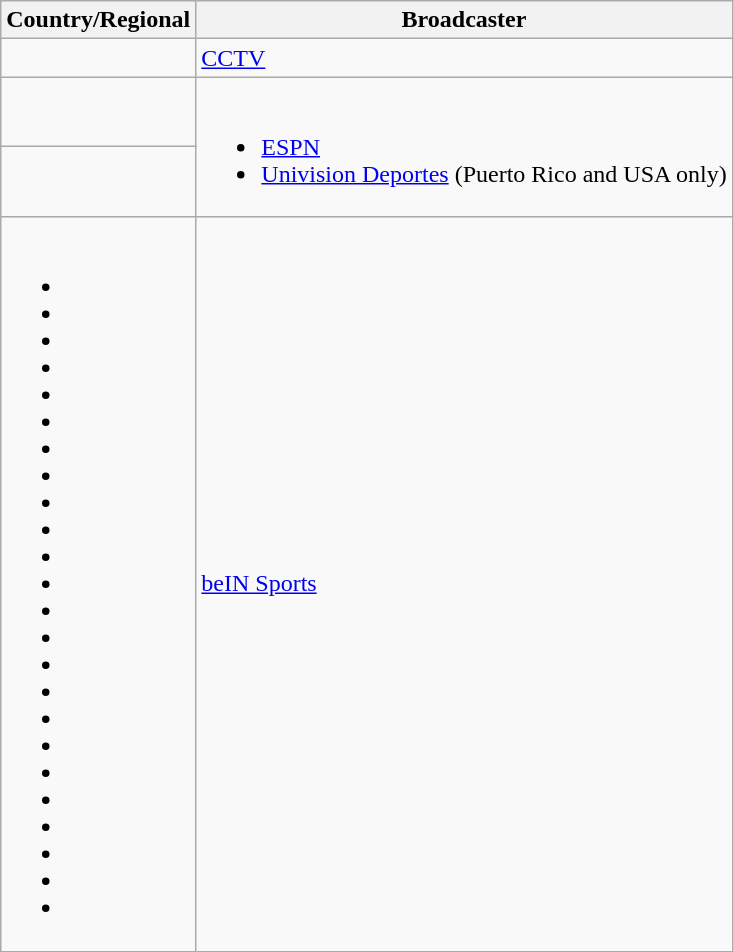<table class="wikitable">
<tr>
<th>Country/Regional</th>
<th>Broadcaster</th>
</tr>
<tr>
<td></td>
<td><a href='#'>CCTV</a></td>
</tr>
<tr>
<td></td>
<td rowspan="2"><br><ul><li><a href='#'>ESPN</a></li><li><a href='#'>Univision Deportes</a> (Puerto Rico and USA only)</li></ul></td>
</tr>
<tr>
<td></td>
</tr>
<tr>
<td><br><ul><li></li><li></li><li></li><li></li><li></li><li></li><li></li><li></li><li></li><li></li><li></li><li></li><li></li><li></li><li></li><li></li><li></li><li></li><li></li><li></li><li></li><li></li><li></li><li></li></ul></td>
<td><a href='#'>beIN Sports</a></td>
</tr>
</table>
